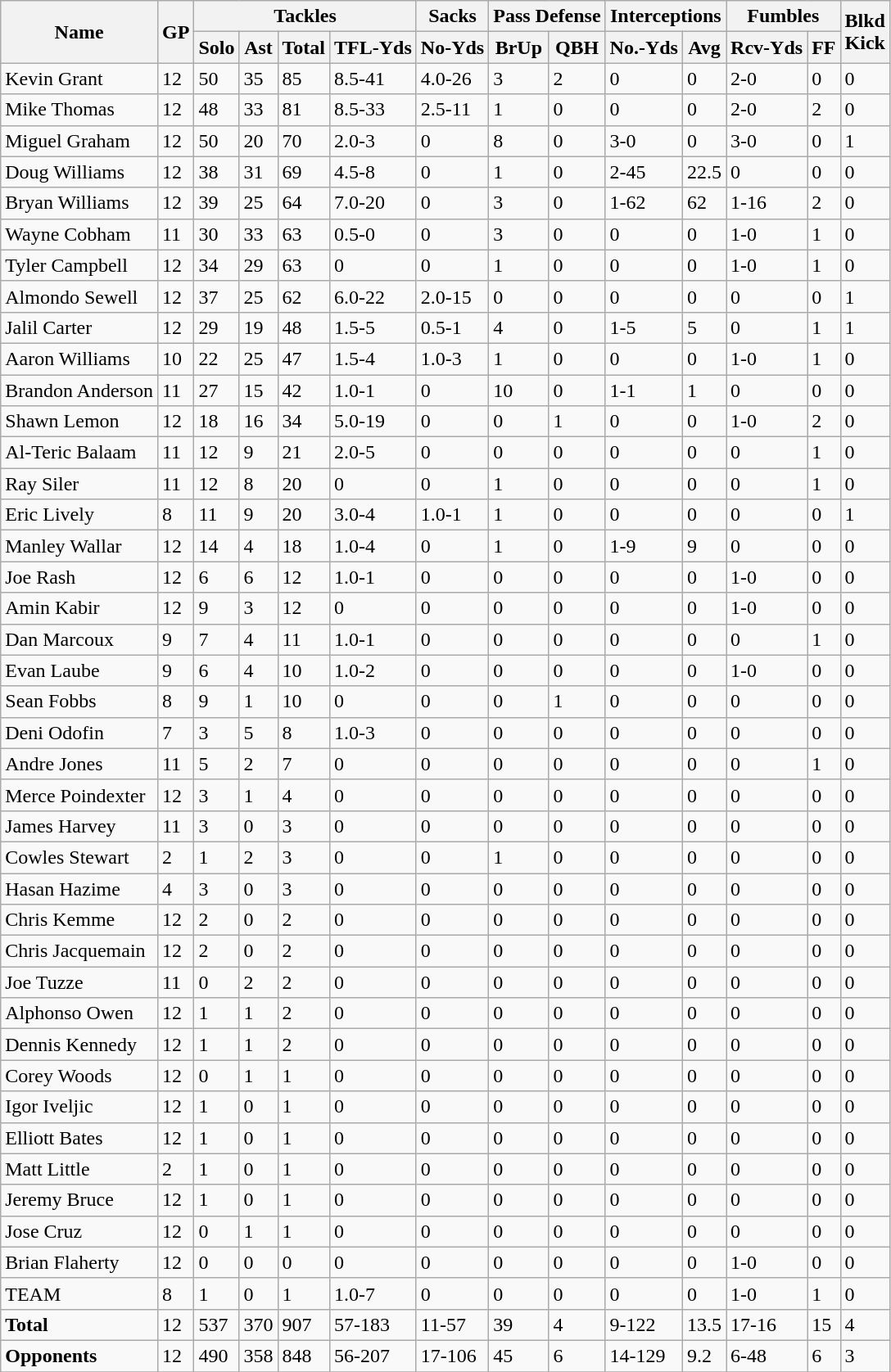<table class="wikitable" style="white-space:nowrap;">
<tr>
<th rowspan="2">Name</th>
<th rowspan="2">GP</th>
<th colspan="4">Tackles</th>
<th>Sacks</th>
<th colspan="2">Pass Defense</th>
<th colspan="2">Interceptions</th>
<th colspan="2">Fumbles</th>
<th rowspan="2">Blkd<br>Kick</th>
</tr>
<tr>
<th>Solo</th>
<th>Ast</th>
<th>Total</th>
<th>TFL-Yds</th>
<th>No-Yds</th>
<th>BrUp</th>
<th>QBH</th>
<th>No.-Yds</th>
<th>Avg</th>
<th>Rcv-Yds</th>
<th>FF</th>
</tr>
<tr>
<td>Kevin Grant</td>
<td>12</td>
<td>50</td>
<td>35</td>
<td>85</td>
<td>8.5-41</td>
<td>4.0-26</td>
<td>3</td>
<td>2</td>
<td>0</td>
<td>0</td>
<td>2-0</td>
<td>0</td>
<td>0</td>
</tr>
<tr>
<td>Mike Thomas</td>
<td>12</td>
<td>48</td>
<td>33</td>
<td>81</td>
<td>8.5-33</td>
<td>2.5-11</td>
<td>1</td>
<td>0</td>
<td>0</td>
<td>0</td>
<td>2-0</td>
<td>2</td>
<td>0</td>
</tr>
<tr>
<td>Miguel Graham</td>
<td>12</td>
<td>50</td>
<td>20</td>
<td>70</td>
<td>2.0-3</td>
<td>0</td>
<td>8</td>
<td>0</td>
<td>3-0</td>
<td>0</td>
<td>3-0</td>
<td>0</td>
<td>1</td>
</tr>
<tr>
<td>Doug Williams</td>
<td>12</td>
<td>38</td>
<td>31</td>
<td>69</td>
<td>4.5-8</td>
<td>0</td>
<td>1</td>
<td>0</td>
<td>2-45</td>
<td>22.5</td>
<td>0</td>
<td>0</td>
<td>0</td>
</tr>
<tr>
<td>Bryan Williams</td>
<td>12</td>
<td>39</td>
<td>25</td>
<td>64</td>
<td>7.0-20</td>
<td>0</td>
<td>3</td>
<td>0</td>
<td>1-62</td>
<td>62</td>
<td>1-16</td>
<td>2</td>
<td>0</td>
</tr>
<tr>
<td>Wayne Cobham</td>
<td>11</td>
<td>30</td>
<td>33</td>
<td>63</td>
<td>0.5-0</td>
<td>0</td>
<td>3</td>
<td>0</td>
<td>0</td>
<td>0</td>
<td>1-0</td>
<td>1</td>
<td>0</td>
</tr>
<tr>
<td>Tyler Campbell</td>
<td>12</td>
<td>34</td>
<td>29</td>
<td>63</td>
<td>0</td>
<td>0</td>
<td>1</td>
<td>0</td>
<td>0</td>
<td>0</td>
<td>1-0</td>
<td>1</td>
<td>0</td>
</tr>
<tr>
<td>Almondo Sewell</td>
<td>12</td>
<td>37</td>
<td>25</td>
<td>62</td>
<td>6.0-22</td>
<td>2.0-15</td>
<td>0</td>
<td>0</td>
<td>0</td>
<td>0</td>
<td>0</td>
<td>0</td>
<td>1</td>
</tr>
<tr>
<td>Jalil Carter</td>
<td>12</td>
<td>29</td>
<td>19</td>
<td>48</td>
<td>1.5-5</td>
<td>0.5-1</td>
<td>4</td>
<td>0</td>
<td>1-5</td>
<td>5</td>
<td>0</td>
<td>1</td>
<td>1</td>
</tr>
<tr>
<td>Aaron Williams</td>
<td>10</td>
<td>22</td>
<td>25</td>
<td>47</td>
<td>1.5-4</td>
<td>1.0-3</td>
<td>1</td>
<td>0</td>
<td>0</td>
<td>0</td>
<td>1-0</td>
<td>1</td>
<td>0</td>
</tr>
<tr>
<td>Brandon Anderson</td>
<td>11</td>
<td>27</td>
<td>15</td>
<td>42</td>
<td>1.0-1</td>
<td>0</td>
<td>10</td>
<td>0</td>
<td>1-1</td>
<td>1</td>
<td>0</td>
<td>0</td>
<td>0</td>
</tr>
<tr>
<td>Shawn Lemon</td>
<td>12</td>
<td>18</td>
<td>16</td>
<td>34</td>
<td>5.0-19</td>
<td>0</td>
<td>0</td>
<td>1</td>
<td>0</td>
<td>0</td>
<td>1-0</td>
<td>2</td>
<td>0</td>
</tr>
<tr>
<td>Al-Teric Balaam</td>
<td>11</td>
<td>12</td>
<td>9</td>
<td>21</td>
<td>2.0-5</td>
<td>0</td>
<td>0</td>
<td>0</td>
<td>0</td>
<td>0</td>
<td>0</td>
<td>1</td>
<td>0</td>
</tr>
<tr>
<td>Ray Siler</td>
<td>11</td>
<td>12</td>
<td>8</td>
<td>20</td>
<td>0</td>
<td>0</td>
<td>1</td>
<td>0</td>
<td>0</td>
<td>0</td>
<td>0</td>
<td>1</td>
<td>0</td>
</tr>
<tr>
<td>Eric Lively</td>
<td>8</td>
<td>11</td>
<td>9</td>
<td>20</td>
<td>3.0-4</td>
<td>1.0-1</td>
<td>1</td>
<td>0</td>
<td>0</td>
<td>0</td>
<td>0</td>
<td>0</td>
<td>1</td>
</tr>
<tr>
<td>Manley Wallar</td>
<td>12</td>
<td>14</td>
<td>4</td>
<td>18</td>
<td>1.0-4</td>
<td>0</td>
<td>1</td>
<td>0</td>
<td>1-9</td>
<td>9</td>
<td>0</td>
<td>0</td>
<td>0</td>
</tr>
<tr>
<td>Joe Rash</td>
<td>12</td>
<td>6</td>
<td>6</td>
<td>12</td>
<td>1.0-1</td>
<td>0</td>
<td>0</td>
<td>0</td>
<td>0</td>
<td>0</td>
<td>1-0</td>
<td>0</td>
<td>0</td>
</tr>
<tr>
<td>Amin Kabir</td>
<td>12</td>
<td>9</td>
<td>3</td>
<td>12</td>
<td>0</td>
<td>0</td>
<td>0</td>
<td>0</td>
<td>0</td>
<td>0</td>
<td>1-0</td>
<td>0</td>
<td>0</td>
</tr>
<tr>
<td>Dan Marcoux</td>
<td>9</td>
<td>7</td>
<td>4</td>
<td>11</td>
<td>1.0-1</td>
<td>0</td>
<td>0</td>
<td>0</td>
<td>0</td>
<td>0</td>
<td>0</td>
<td>1</td>
<td>0</td>
</tr>
<tr>
<td>Evan Laube</td>
<td>9</td>
<td>6</td>
<td>4</td>
<td>10</td>
<td>1.0-2</td>
<td>0</td>
<td>0</td>
<td>0</td>
<td>0</td>
<td>0</td>
<td>1-0</td>
<td>0</td>
<td>0</td>
</tr>
<tr>
<td>Sean Fobbs</td>
<td>8</td>
<td>9</td>
<td>1</td>
<td>10</td>
<td>0</td>
<td>0</td>
<td>0</td>
<td>1</td>
<td>0</td>
<td>0</td>
<td>0</td>
<td>0</td>
<td>0</td>
</tr>
<tr>
<td>Deni Odofin</td>
<td>7</td>
<td>3</td>
<td>5</td>
<td>8</td>
<td>1.0-3</td>
<td>0</td>
<td>0</td>
<td>0</td>
<td>0</td>
<td>0</td>
<td>0</td>
<td>0</td>
<td>0</td>
</tr>
<tr>
<td>Andre Jones</td>
<td>11</td>
<td>5</td>
<td>2</td>
<td>7</td>
<td>0</td>
<td>0</td>
<td>0</td>
<td>0</td>
<td>0</td>
<td>0</td>
<td>0</td>
<td>1</td>
<td>0</td>
</tr>
<tr>
<td>Merce Poindexter</td>
<td>12</td>
<td>3</td>
<td>1</td>
<td>4</td>
<td>0</td>
<td>0</td>
<td>0</td>
<td>0</td>
<td>0</td>
<td>0</td>
<td>0</td>
<td>0</td>
<td>0</td>
</tr>
<tr>
<td>James Harvey</td>
<td>11</td>
<td>3</td>
<td>0</td>
<td>3</td>
<td>0</td>
<td>0</td>
<td>0</td>
<td>0</td>
<td>0</td>
<td>0</td>
<td>0</td>
<td>0</td>
<td>0</td>
</tr>
<tr>
<td>Cowles Stewart</td>
<td>2</td>
<td>1</td>
<td>2</td>
<td>3</td>
<td>0</td>
<td>0</td>
<td>1</td>
<td>0</td>
<td>0</td>
<td>0</td>
<td>0</td>
<td>0</td>
<td>0</td>
</tr>
<tr>
<td>Hasan Hazime</td>
<td>4</td>
<td>3</td>
<td>0</td>
<td>3</td>
<td>0</td>
<td>0</td>
<td>0</td>
<td>0</td>
<td>0</td>
<td>0</td>
<td>0</td>
<td>0</td>
<td>0</td>
</tr>
<tr>
<td>Chris Kemme</td>
<td>12</td>
<td>2</td>
<td>0</td>
<td>2</td>
<td>0</td>
<td>0</td>
<td>0</td>
<td>0</td>
<td>0</td>
<td>0</td>
<td>0</td>
<td>0</td>
<td>0</td>
</tr>
<tr>
<td>Chris Jacquemain</td>
<td>12</td>
<td>2</td>
<td>0</td>
<td>2</td>
<td>0</td>
<td>0</td>
<td>0</td>
<td>0</td>
<td>0</td>
<td>0</td>
<td>0</td>
<td>0</td>
<td>0</td>
</tr>
<tr>
<td>Joe Tuzze</td>
<td>11</td>
<td>0</td>
<td>2</td>
<td>2</td>
<td>0</td>
<td>0</td>
<td>0</td>
<td>0</td>
<td>0</td>
<td>0</td>
<td>0</td>
<td>0</td>
<td>0</td>
</tr>
<tr>
<td>Alphonso Owen</td>
<td>12</td>
<td>1</td>
<td>1</td>
<td>2</td>
<td>0</td>
<td>0</td>
<td>0</td>
<td>0</td>
<td>0</td>
<td>0</td>
<td>0</td>
<td>0</td>
<td>0</td>
</tr>
<tr>
<td>Dennis Kennedy</td>
<td>12</td>
<td>1</td>
<td>1</td>
<td>2</td>
<td>0</td>
<td>0</td>
<td>0</td>
<td>0</td>
<td>0</td>
<td>0</td>
<td>0</td>
<td>0</td>
<td>0</td>
</tr>
<tr>
<td>Corey Woods</td>
<td>12</td>
<td>0</td>
<td>1</td>
<td>1</td>
<td>0</td>
<td>0</td>
<td>0</td>
<td>0</td>
<td>0</td>
<td>0</td>
<td>0</td>
<td>0</td>
<td>0</td>
</tr>
<tr>
<td>Igor Iveljic</td>
<td>12</td>
<td>1</td>
<td>0</td>
<td>1</td>
<td>0</td>
<td>0</td>
<td>0</td>
<td>0</td>
<td>0</td>
<td>0</td>
<td>0</td>
<td>0</td>
<td>0</td>
</tr>
<tr>
<td>Elliott Bates</td>
<td>12</td>
<td>1</td>
<td>0</td>
<td>1</td>
<td>0</td>
<td>0</td>
<td>0</td>
<td>0</td>
<td>0</td>
<td>0</td>
<td>0</td>
<td>0</td>
<td>0</td>
</tr>
<tr>
<td>Matt Little</td>
<td>2</td>
<td>1</td>
<td>0</td>
<td>1</td>
<td>0</td>
<td>0</td>
<td>0</td>
<td>0</td>
<td>0</td>
<td>0</td>
<td>0</td>
<td>0</td>
<td>0</td>
</tr>
<tr>
<td>Jeremy Bruce</td>
<td>12</td>
<td>1</td>
<td>0</td>
<td>1</td>
<td>0</td>
<td>0</td>
<td>0</td>
<td>0</td>
<td>0</td>
<td>0</td>
<td>0</td>
<td>0</td>
<td>0</td>
</tr>
<tr>
<td>Jose Cruz</td>
<td>12</td>
<td>0</td>
<td>1</td>
<td>1</td>
<td>0</td>
<td>0</td>
<td>0</td>
<td>0</td>
<td>0</td>
<td>0</td>
<td>0</td>
<td>0</td>
<td>0</td>
</tr>
<tr>
<td>Brian Flaherty</td>
<td>12</td>
<td>0</td>
<td>0</td>
<td>0</td>
<td>0</td>
<td>0</td>
<td>0</td>
<td>0</td>
<td>0</td>
<td>0</td>
<td>1-0</td>
<td>0</td>
<td>0</td>
</tr>
<tr>
<td>TEAM</td>
<td>8</td>
<td>1</td>
<td>0</td>
<td>1</td>
<td>1.0-7</td>
<td>0</td>
<td>0</td>
<td>0</td>
<td>0</td>
<td>0</td>
<td>1-0</td>
<td>1</td>
<td>0</td>
</tr>
<tr>
<td><strong>Total</strong></td>
<td>12</td>
<td>537</td>
<td>370</td>
<td>907</td>
<td>57-183</td>
<td>11-57</td>
<td>39</td>
<td>4</td>
<td>9-122</td>
<td>13.5</td>
<td>17-16</td>
<td>15</td>
<td>4</td>
</tr>
<tr>
<td><strong>Opponents</strong></td>
<td>12</td>
<td>490</td>
<td>358</td>
<td>848</td>
<td>56-207</td>
<td>17-106</td>
<td>45</td>
<td>6</td>
<td>14-129</td>
<td>9.2</td>
<td>6-48</td>
<td>6</td>
<td>3</td>
</tr>
<tr>
</tr>
</table>
